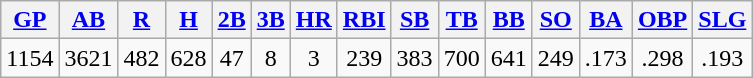<table class="wikitable">
<tr>
<th><a href='#'>GP</a></th>
<th><a href='#'>AB</a></th>
<th><a href='#'>R</a></th>
<th><a href='#'>H</a></th>
<th><a href='#'>2B</a></th>
<th><a href='#'>3B</a></th>
<th><a href='#'>HR</a></th>
<th><a href='#'>RBI</a></th>
<th><a href='#'>SB</a></th>
<th><a href='#'>TB</a></th>
<th><a href='#'>BB</a></th>
<th><a href='#'>SO</a></th>
<th><a href='#'>BA</a></th>
<th><a href='#'>OBP</a></th>
<th><a href='#'>SLG</a></th>
</tr>
<tr align=center>
<td>1154</td>
<td>3621</td>
<td>482</td>
<td>628</td>
<td>47</td>
<td>8</td>
<td>3</td>
<td>239</td>
<td>383</td>
<td>700</td>
<td>641</td>
<td>249</td>
<td>.173</td>
<td>.298</td>
<td>.193</td>
</tr>
</table>
